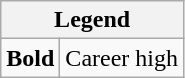<table class="wikitable mw-collapsible mw-collapsed">
<tr>
<th colspan="2">Legend</th>
</tr>
<tr>
<td><strong>Bold</strong></td>
<td>Career high</td>
</tr>
</table>
